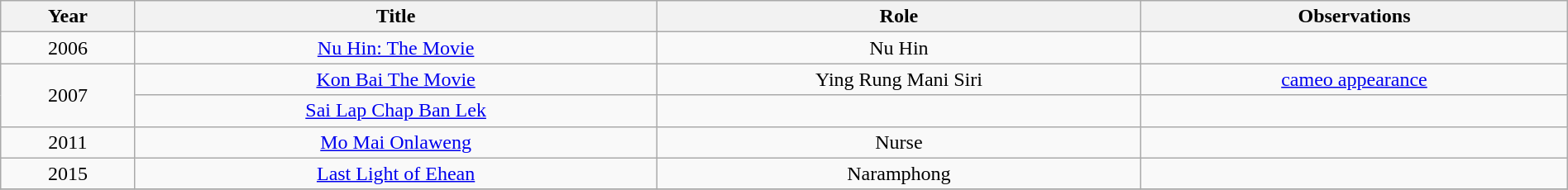<table class="wikitable" width = 100%>
<tr>
<th>Year</th>
<th>Title</th>
<th>Role</th>
<th>Observations</th>
</tr>
<tr>
<td rowspan = "1" align = "center">2006</td>
<td align="center"><a href='#'>Nu Hin: The Movie</a></td>
<td align="center">Nu Hin</td>
<td align="center"></td>
</tr>
<tr>
<td rowspan = "2" align = "center">2007</td>
<td align="center"><a href='#'>Kon Bai The Movie</a></td>
<td align="center">Ying Rung Mani Siri</td>
<td align="center"><a href='#'>cameo appearance</a></td>
</tr>
<tr>
<td align="center"><a href='#'>Sai Lap Chap Ban Lek</a></td>
<td align="center"></td>
<td align="center"></td>
</tr>
<tr>
<td rowspan = "1" align = "center">2011</td>
<td align="center"><a href='#'>Mo Mai Onlaweng</a></td>
<td align="center">Nurse</td>
<td align="center"></td>
</tr>
<tr>
<td rowspan = "1" align = "center">2015</td>
<td align="center"><a href='#'>Last Light of Ehean</a></td>
<td align="center">Naramphong</td>
<td align="center"></td>
</tr>
<tr>
</tr>
</table>
